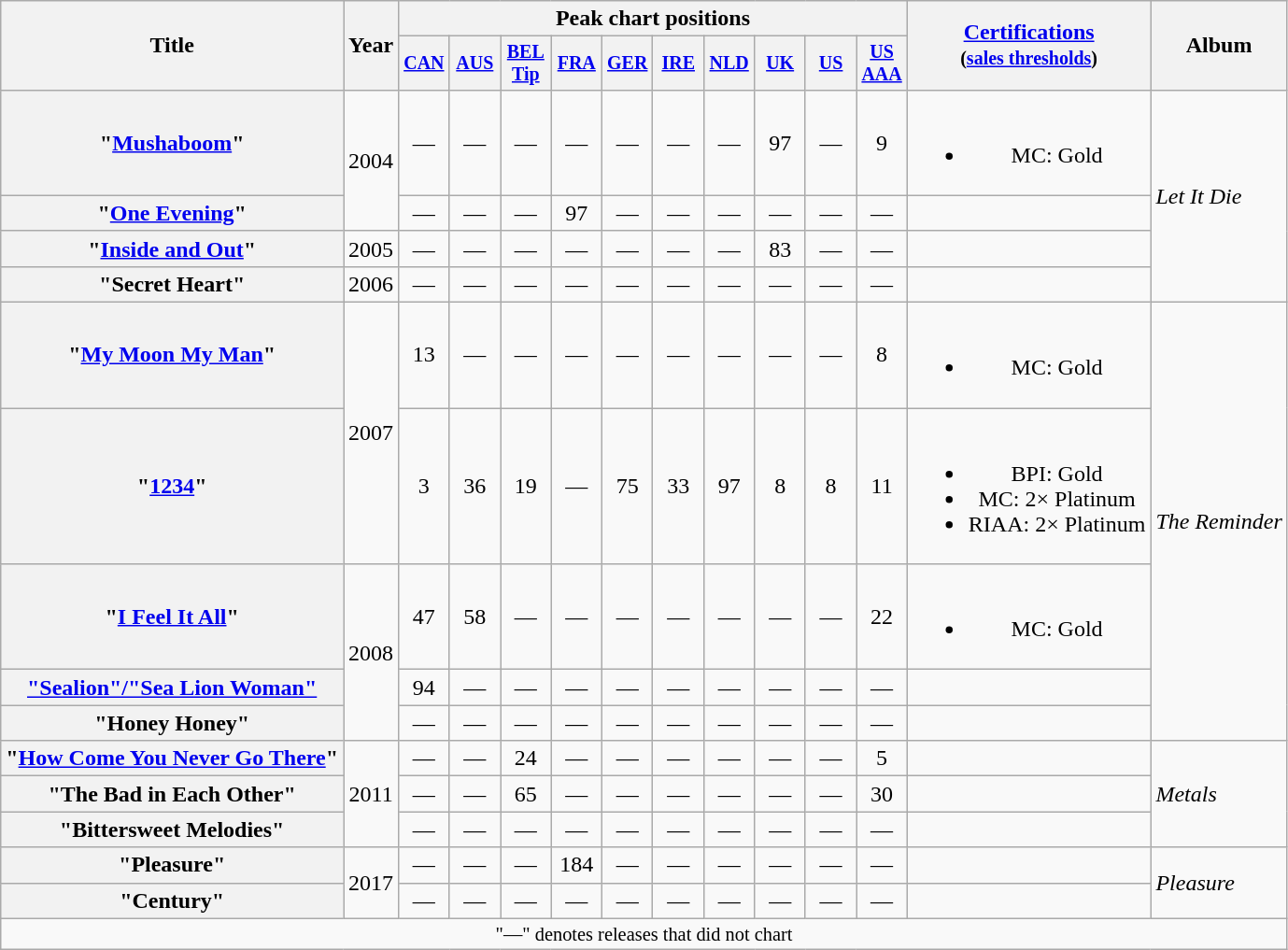<table class="wikitable plainrowheaders" style="text-align:center;">
<tr>
<th rowspan="2">Title</th>
<th rowspan="2">Year</th>
<th colspan="10">Peak chart positions</th>
<th rowspan="2"><a href='#'>Certifications</a><br><small>(<a href='#'>sales thresholds</a>)</small></th>
<th rowspan="2">Album</th>
</tr>
<tr style="font-size:smaller;">
<th width="30"><a href='#'>CAN</a><br></th>
<th width="30"><a href='#'>AUS</a><br></th>
<th width="30"><a href='#'>BEL<br>Tip</a><br></th>
<th width="30"><a href='#'>FRA</a><br></th>
<th width="30"><a href='#'>GER</a><br></th>
<th width="30"><a href='#'>IRE</a><br></th>
<th width="30"><a href='#'>NLD</a><br></th>
<th width="30"><a href='#'>UK</a><br></th>
<th width="30"><a href='#'>US</a><br></th>
<th width="30"><a href='#'>US AAA</a><br></th>
</tr>
<tr>
<th scope="row">"<a href='#'>Mushaboom</a>"</th>
<td rowspan="2">2004</td>
<td>—</td>
<td>—</td>
<td>—</td>
<td>—</td>
<td>—</td>
<td>—</td>
<td>—</td>
<td>97</td>
<td>—</td>
<td>9</td>
<td><br><ul><li>MC: Gold</li></ul></td>
<td align="left" rowspan="4"><em>Let It Die</em></td>
</tr>
<tr>
<th scope="row">"<a href='#'>One Evening</a>"</th>
<td>—</td>
<td>—</td>
<td>—</td>
<td>97</td>
<td>—</td>
<td>—</td>
<td>—</td>
<td>—</td>
<td>—</td>
<td>—</td>
<td></td>
</tr>
<tr>
<th scope="row">"<a href='#'>Inside and Out</a>"</th>
<td>2005</td>
<td>—</td>
<td>—</td>
<td>—</td>
<td>—</td>
<td>—</td>
<td>—</td>
<td>—</td>
<td>83</td>
<td>—</td>
<td>—</td>
<td></td>
</tr>
<tr>
<th scope="row">"Secret Heart"</th>
<td>2006</td>
<td>—</td>
<td>—</td>
<td>—</td>
<td>—</td>
<td>—</td>
<td>—</td>
<td>—</td>
<td>—</td>
<td>—</td>
<td>—</td>
<td></td>
</tr>
<tr>
<th scope="row">"<a href='#'>My Moon My Man</a>"</th>
<td rowspan="2">2007</td>
<td>13</td>
<td>—</td>
<td>—</td>
<td>—</td>
<td>—</td>
<td>—</td>
<td>—</td>
<td>—</td>
<td>—</td>
<td>8</td>
<td><br><ul><li>MC: Gold</li></ul></td>
<td align="left" rowspan="5"><em>The Reminder</em></td>
</tr>
<tr>
<th scope="row">"<a href='#'>1234</a>"</th>
<td>3</td>
<td>36</td>
<td>19</td>
<td>—</td>
<td>75</td>
<td>33</td>
<td>97</td>
<td>8</td>
<td>8</td>
<td>11</td>
<td><br><ul><li>BPI: Gold</li><li>MC: 2× Platinum</li><li>RIAA: 2× Platinum</li></ul></td>
</tr>
<tr>
<th scope="row">"<a href='#'>I Feel It All</a>"</th>
<td rowspan="3">2008</td>
<td>47</td>
<td>58</td>
<td>—</td>
<td>—</td>
<td>—</td>
<td>—</td>
<td>—</td>
<td>—</td>
<td>—</td>
<td>22</td>
<td><br><ul><li>MC: Gold</li></ul></td>
</tr>
<tr>
<th scope="row"><a href='#'>"Sealion"/"Sea Lion Woman"</a></th>
<td>94</td>
<td>—</td>
<td>—</td>
<td>—</td>
<td>—</td>
<td>—</td>
<td>—</td>
<td>—</td>
<td>—</td>
<td>—</td>
<td></td>
</tr>
<tr>
<th scope="row">"Honey Honey"</th>
<td>—</td>
<td>—</td>
<td>—</td>
<td>—</td>
<td>—</td>
<td>—</td>
<td>—</td>
<td>—</td>
<td>—</td>
<td>—</td>
<td></td>
</tr>
<tr>
<th scope="row">"<a href='#'>How Come You Never Go There</a>"</th>
<td rowspan="3">2011</td>
<td>—</td>
<td>—</td>
<td>24</td>
<td>—</td>
<td>—</td>
<td>—</td>
<td>—</td>
<td>—</td>
<td>—</td>
<td>5</td>
<td></td>
<td align="left" rowspan="3"><em>Metals</em></td>
</tr>
<tr>
<th scope="row">"The Bad in Each Other"</th>
<td>—</td>
<td>—</td>
<td>65</td>
<td>—</td>
<td>—</td>
<td>—</td>
<td>—</td>
<td>—</td>
<td>—</td>
<td>30</td>
<td></td>
</tr>
<tr>
<th scope="row">"Bittersweet Melodies"</th>
<td>—</td>
<td>—</td>
<td>—</td>
<td>—</td>
<td>—</td>
<td>—</td>
<td>—</td>
<td>—</td>
<td>—</td>
<td>—</td>
<td></td>
</tr>
<tr>
<th scope="row">"Pleasure"</th>
<td rowspan="2">2017</td>
<td>—</td>
<td>—</td>
<td>—</td>
<td>184</td>
<td>—</td>
<td>—</td>
<td>—</td>
<td>—</td>
<td>—</td>
<td>—</td>
<td></td>
<td align="left" rowspan="2"><em>Pleasure</em></td>
</tr>
<tr>
<th scope="row">"Century" </th>
<td>—</td>
<td>—</td>
<td>—</td>
<td>—</td>
<td>—</td>
<td>—</td>
<td>—</td>
<td>—</td>
<td>—</td>
<td>—</td>
<td></td>
</tr>
<tr>
<td colspan="20" style="font-size:85%">"—" denotes releases that did not chart</td>
</tr>
</table>
